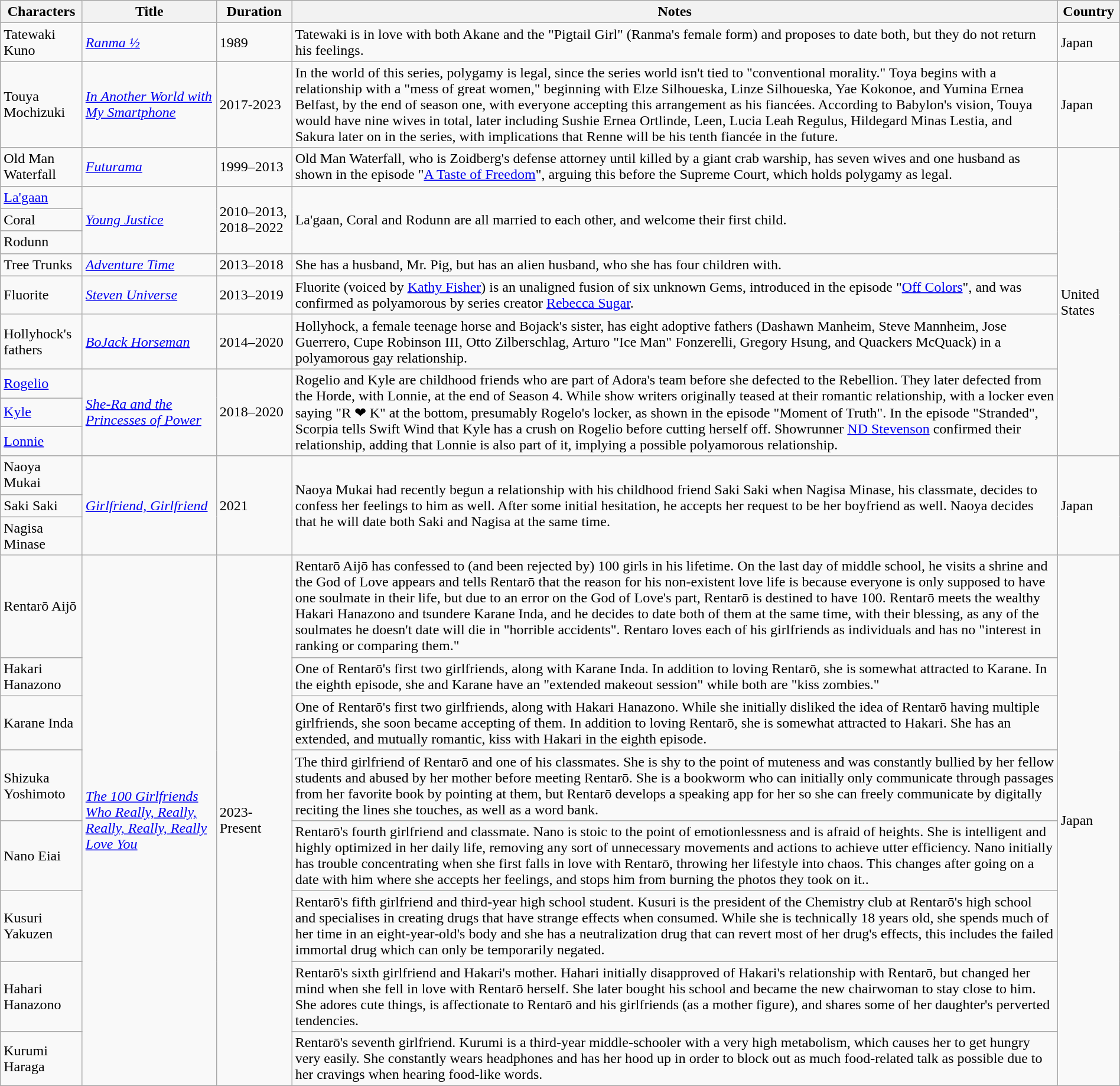<table class="wikitable sortable" style="width: 100%">
<tr>
<th>Characters</th>
<th>Title</th>
<th>Duration</th>
<th>Notes</th>
<th>Country</th>
</tr>
<tr>
<td>Tatewaki Kuno</td>
<td><em><a href='#'>Ranma ½</a></em></td>
<td>1989</td>
<td>Tatewaki is in love with both Akane and the "Pigtail Girl" (Ranma's female form) and proposes to date both, but they do not return his feelings.</td>
<td>Japan</td>
</tr>
<tr>
<td>Touya Mochizuki</td>
<td><em><a href='#'>In Another World with My Smartphone</a></em></td>
<td>2017-2023</td>
<td>In the world of this series, polygamy is legal, since the series world isn't tied to "conventional morality." Toya begins with a relationship with a "mess of great women," beginning with Elze Silhoueska, Linze Silhoueska, Yae Kokonoe, and Yumina Ernea Belfast, by the end of season one, with everyone accepting this arrangement as his fiancées. According to Babylon's vision, Touya would have nine wives in total, later including Sushie Ernea Ortlinde, Leen, Lucia Leah Regulus, Hildegard Minas Lestia, and Sakura later on in the series, with implications that Renne will be his tenth fiancée in the future.</td>
<td>Japan</td>
</tr>
<tr>
<td>Old Man Waterfall</td>
<td><em><a href='#'>Futurama</a></em></td>
<td>1999–2013</td>
<td>Old Man Waterfall, who is Zoidberg's defense attorney until killed by a giant crab warship, has seven wives and one husband as shown in the episode "<a href='#'>A Taste of Freedom</a>", arguing this before the Supreme Court, which holds polygamy as legal.</td>
<td rowspan="10">United States</td>
</tr>
<tr>
<td><a href='#'>La'gaan</a></td>
<td rowspan="3"><em><a href='#'>Young Justice</a></em></td>
<td rowspan="3">2010–2013, 2018–2022</td>
<td rowspan="3">La'gaan, Coral and Rodunn are all married to each other, and welcome their first child.</td>
</tr>
<tr>
<td>Coral</td>
</tr>
<tr>
<td>Rodunn</td>
</tr>
<tr>
<td>Tree Trunks</td>
<td><em><a href='#'>Adventure Time</a></em></td>
<td>2013–2018</td>
<td>She has a husband, Mr. Pig, but has an alien husband, who she has four children with.</td>
</tr>
<tr>
<td>Fluorite</td>
<td><em><a href='#'>Steven Universe</a></em></td>
<td>2013–2019</td>
<td>Fluorite (voiced by <a href='#'>Kathy Fisher</a>) is an unaligned fusion of six unknown Gems, introduced in the episode "<a href='#'>Off Colors</a>", and was confirmed as polyamorous by series creator <a href='#'>Rebecca Sugar</a>.</td>
</tr>
<tr>
<td>Hollyhock's fathers</td>
<td><em><a href='#'>BoJack Horseman</a></em></td>
<td>2014–2020</td>
<td>Hollyhock, a female teenage horse and Bojack's sister, has eight adoptive fathers (Dashawn Manheim, Steve Mannheim, Jose Guerrero, Cupe Robinson III, Otto Zilberschlag, Arturo "Ice Man" Fonzerelli, Gregory Hsung, and Quackers McQuack) in a polyamorous gay relationship.</td>
</tr>
<tr>
<td><a href='#'>Rogelio</a></td>
<td rowspan="3"><em><a href='#'>She-Ra and the Princesses of Power</a></em></td>
<td rowspan="3">2018–2020</td>
<td rowspan="3">Rogelio and Kyle are childhood friends who are part of Adora's team before she defected to the Rebellion. They later defected from the Horde, with Lonnie, at the end of Season 4. While show writers originally teased at their romantic relationship, with a locker even saying "R ❤ K" at the bottom, presumably Rogelo's locker, as shown in the episode "Moment of Truth". In the episode "Stranded", Scorpia tells Swift Wind that Kyle has a crush on Rogelio before cutting herself off. Showrunner <a href='#'>ND Stevenson</a> confirmed their relationship, adding that Lonnie is also part of it, implying a possible polyamorous relationship.</td>
</tr>
<tr>
<td><a href='#'>Kyle</a></td>
</tr>
<tr>
<td><a href='#'>Lonnie</a></td>
</tr>
<tr>
<td>Naoya Mukai</td>
<td rowspan="3"><em><a href='#'>Girlfriend, Girlfriend</a></em></td>
<td rowspan="3">2021</td>
<td rowspan="3">Naoya Mukai had recently begun a relationship with his childhood friend Saki Saki when Nagisa Minase, his classmate, decides to confess her feelings to him as well. After some initial hesitation, he accepts her request to be her boyfriend as well. Naoya decides that he will date both Saki and Nagisa at the same time.</td>
<td rowspan="3">Japan</td>
</tr>
<tr>
<td>Saki Saki</td>
</tr>
<tr>
<td>Nagisa Minase</td>
</tr>
<tr>
<td>Rentarō Aijō</td>
<td rowspan="8"><em><a href='#'>The 100 Girlfriends Who Really, Really, Really, Really, Really Love You</a></em></td>
<td rowspan="8">2023-Present</td>
<td>Rentarō Aijō has confessed to (and been rejected by) 100 girls in his lifetime. On the last day of middle school, he visits a shrine and the God of Love appears and tells Rentarō that the reason for his non-existent love life is because everyone is only supposed to have one soulmate in their life, but due to an error on the God of Love's part, Rentarō is destined to have 100. Rentarō meets the wealthy Hakari Hanazono and tsundere Karane Inda, and he decides to date both of them at the same time, with their blessing, as any of the soulmates he doesn't date will die in "horrible accidents". Rentaro loves each of his girlfriends as individuals and has no "interest in ranking or comparing them."</td>
<td rowspan="8">Japan</td>
</tr>
<tr>
<td>Hakari Hanazono</td>
<td>One of Rentarō's first two girlfriends, along with Karane Inda. In addition to loving Rentarō, she is somewhat attracted to Karane. In the eighth episode, she and Karane have an "extended makeout session" while both are "kiss zombies."</td>
</tr>
<tr>
<td>Karane Inda</td>
<td>One of Rentarō's first two girlfriends, along with Hakari Hanazono. While she initially disliked the idea of Rentarō having multiple girlfriends, she soon became accepting of them. In addition to loving Rentarō, she is somewhat attracted to Hakari. She has an extended, and mutually romantic, kiss with Hakari in the eighth episode.</td>
</tr>
<tr>
<td>Shizuka Yoshimoto</td>
<td>The third girlfriend of Rentarō and one of his classmates. She is shy to the point of muteness and was constantly bullied by her fellow students and abused by her mother before meeting Rentarō. She is a bookworm who can initially only communicate through passages from her favorite book by pointing at them, but Rentarō develops a speaking app for her so she can freely communicate by digitally reciting the lines she touches, as well as a word bank.</td>
</tr>
<tr>
<td>Nano Eiai</td>
<td>Rentarō's fourth girlfriend and classmate. Nano is stoic to the point of emotionlessness and is afraid of heights. She is intelligent and highly optimized in her daily life, removing any sort of unnecessary movements and actions to achieve utter efficiency. Nano initially has trouble concentrating when she first falls in love with Rentarō, throwing her lifestyle into chaos. This changes after going on a date with him where she accepts her feelings, and stops him from burning the photos they took on it..</td>
</tr>
<tr>
<td>Kusuri Yakuzen</td>
<td>Rentarō's fifth girlfriend and third-year high school student. Kusuri is the president of the Chemistry club at Rentarō's high school and specialises in creating drugs that have strange effects when consumed. While she is technically 18 years old, she spends much of her time in an eight-year-old's body and she has a neutralization drug that can revert most of her drug's effects, this includes the failed immortal drug which can only be temporarily negated.</td>
</tr>
<tr>
<td>Hahari Hanazono</td>
<td>Rentarō's sixth girlfriend and Hakari's mother. Hahari initially disapproved of Hakari's relationship with Rentarō, but changed her mind when she fell in love with Rentarō herself. She later bought his school and became the new chairwoman to stay close to him. She adores cute things, is affectionate to Rentarō and his girlfriends (as a mother figure), and shares some of her daughter's perverted tendencies.</td>
</tr>
<tr>
<td>Kurumi Haraga</td>
<td>Rentarō's seventh girlfriend. Kurumi is a third-year middle-schooler with a very high metabolism, which causes her to get hungry very easily. She constantly wears headphones and has her hood up in order to block out as much food-related talk as possible due to her cravings when hearing food-like words.</td>
</tr>
</table>
